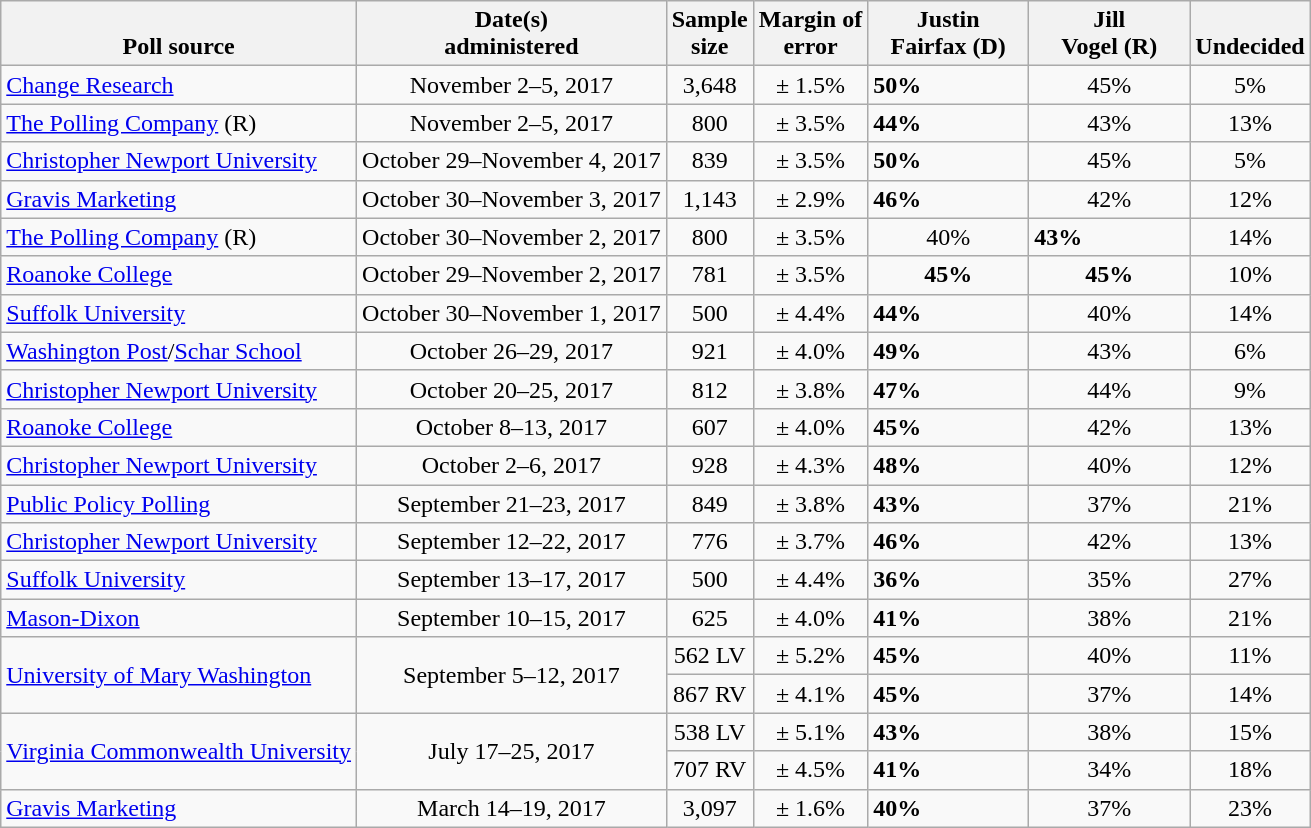<table class="wikitable">
<tr valign= bottom>
<th>Poll source</th>
<th>Date(s)<br>administered</th>
<th>Sample<br>size</th>
<th>Margin of<br>error</th>
<th style="width:100px;">Justin<br>Fairfax (D)</th>
<th style="width:100px;">Jill<br>Vogel (R)</th>
<th>Undecided</th>
</tr>
<tr>
<td><a href='#'>Change Research</a></td>
<td align=center>November 2–5, 2017</td>
<td align=center>3,648</td>
<td align=center>± 1.5%</td>
<td><strong>50%</strong></td>
<td align=center>45%</td>
<td align=center>5%</td>
</tr>
<tr>
<td><a href='#'>The Polling Company</a> (R)</td>
<td align=center>November 2–5, 2017</td>
<td align=center>800</td>
<td align=center>± 3.5%</td>
<td><strong>44%</strong></td>
<td align=center>43%</td>
<td align=center>13%</td>
</tr>
<tr>
<td><a href='#'>Christopher Newport University</a></td>
<td align=center>October 29–November 4, 2017</td>
<td align=center>839</td>
<td align=center>± 3.5%</td>
<td><strong>50%</strong></td>
<td align=center>45%</td>
<td align=center>5%</td>
</tr>
<tr>
<td><a href='#'>Gravis Marketing</a></td>
<td align=center>October 30–November 3, 2017</td>
<td align=center>1,143</td>
<td align=center>± 2.9%</td>
<td><strong>46%</strong></td>
<td align=center>42%</td>
<td align=center>12%</td>
</tr>
<tr>
<td><a href='#'>The Polling Company</a> (R)</td>
<td align=center>October 30–November 2, 2017</td>
<td align=center>800</td>
<td align=center>± 3.5%</td>
<td align=center>40%</td>
<td><strong>43%</strong></td>
<td align=center>14%</td>
</tr>
<tr>
<td><a href='#'>Roanoke College</a></td>
<td align=center>October 29–November 2, 2017</td>
<td align=center>781</td>
<td align=center>± 3.5%</td>
<td align=center><strong>45%</strong></td>
<td align=center><strong>45%</strong></td>
<td align=center>10%</td>
</tr>
<tr>
<td><a href='#'>Suffolk University</a></td>
<td align=center>October 30–November 1, 2017</td>
<td align=center>500</td>
<td align=center>± 4.4%</td>
<td><strong>44%</strong></td>
<td align=center>40%</td>
<td align=center>14%</td>
</tr>
<tr>
<td><a href='#'>Washington Post</a>/<a href='#'>Schar School</a></td>
<td align=center>October 26–29, 2017</td>
<td align=center>921</td>
<td align=center>± 4.0%</td>
<td><strong>49%</strong></td>
<td align=center>43%</td>
<td align=center>6%</td>
</tr>
<tr>
<td><a href='#'>Christopher Newport University</a></td>
<td align=center>October 20–25, 2017</td>
<td align=center>812</td>
<td align=center>± 3.8%</td>
<td><strong>47%</strong></td>
<td align=center>44%</td>
<td align=center>9%</td>
</tr>
<tr>
<td><a href='#'>Roanoke College</a></td>
<td align=center>October 8–13, 2017</td>
<td align=center>607</td>
<td align=center>± 4.0%</td>
<td><strong>45%</strong></td>
<td align=center>42%</td>
<td align=center>13%</td>
</tr>
<tr>
<td><a href='#'>Christopher Newport University</a></td>
<td align=center>October 2–6, 2017</td>
<td align=center>928</td>
<td align=center>± 4.3%</td>
<td><strong>48%</strong></td>
<td align=center>40%</td>
<td align=center>12%</td>
</tr>
<tr>
<td><a href='#'>Public Policy Polling</a></td>
<td align=center>September 21–23, 2017</td>
<td align=center>849</td>
<td align=center>± 3.8%</td>
<td><strong>43%</strong></td>
<td align=center>37%</td>
<td align=center>21%</td>
</tr>
<tr>
<td><a href='#'>Christopher Newport University</a></td>
<td align=center>September 12–22, 2017</td>
<td align=center>776</td>
<td align=center>± 3.7%</td>
<td><strong>46%</strong></td>
<td align=center>42%</td>
<td align=center>13%</td>
</tr>
<tr>
<td><a href='#'>Suffolk University</a></td>
<td align=center>September 13–17, 2017</td>
<td align=center>500</td>
<td align=center>± 4.4%</td>
<td><strong>36%</strong></td>
<td align=center>35%</td>
<td align=center>27%</td>
</tr>
<tr>
<td><a href='#'>Mason-Dixon</a></td>
<td align=center>September 10–15, 2017</td>
<td align=center>625</td>
<td align=center>± 4.0%</td>
<td><strong>41%</strong></td>
<td align=center>38%</td>
<td align=center>21%</td>
</tr>
<tr>
<td rowspan=2><a href='#'>University of Mary Washington</a></td>
<td align=center rowspan=2>September 5–12, 2017</td>
<td align=center>562 LV</td>
<td align=center>± 5.2%</td>
<td><strong>45%</strong></td>
<td align=center>40%</td>
<td align=center>11%</td>
</tr>
<tr>
<td align=center>867 RV</td>
<td align=center>± 4.1%</td>
<td><strong>45%</strong></td>
<td align=center>37%</td>
<td align=center>14%</td>
</tr>
<tr>
<td rowspan=2><a href='#'>Virginia Commonwealth University</a></td>
<td align=center rowspan=2>July 17–25, 2017</td>
<td align=center>538 LV</td>
<td align=center>± 5.1%</td>
<td><strong>43%</strong></td>
<td align=center>38%</td>
<td align=center>15%</td>
</tr>
<tr>
<td align=center>707 RV</td>
<td align=center>± 4.5%</td>
<td><strong>41%</strong></td>
<td align=center>34%</td>
<td align=center>18%</td>
</tr>
<tr>
<td><a href='#'>Gravis Marketing</a></td>
<td align=center>March 14–19, 2017</td>
<td align=center>3,097</td>
<td align=center>± 1.6%</td>
<td><strong>40%</strong></td>
<td align=center>37%</td>
<td align=center>23%</td>
</tr>
</table>
